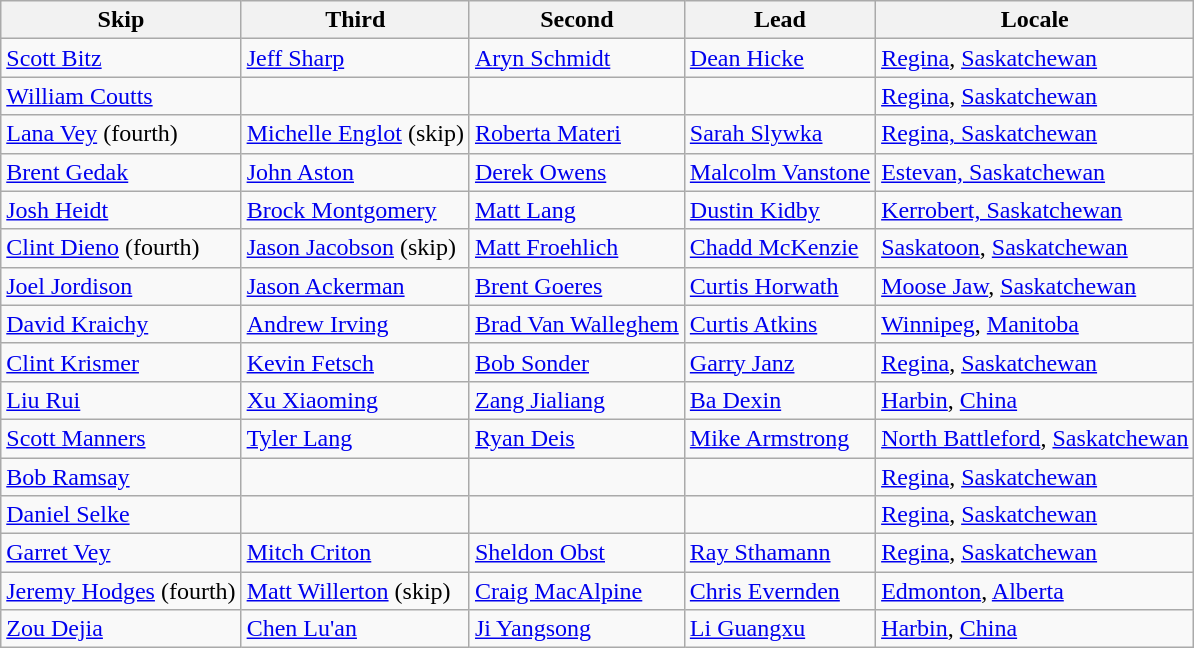<table class=wikitable>
<tr>
<th>Skip</th>
<th>Third</th>
<th>Second</th>
<th>Lead</th>
<th>Locale</th>
</tr>
<tr>
<td><a href='#'>Scott Bitz</a></td>
<td><a href='#'>Jeff Sharp</a></td>
<td><a href='#'>Aryn Schmidt</a></td>
<td><a href='#'>Dean Hicke</a></td>
<td> <a href='#'>Regina</a>, <a href='#'>Saskatchewan</a></td>
</tr>
<tr>
<td><a href='#'>William Coutts</a></td>
<td></td>
<td></td>
<td></td>
<td> <a href='#'>Regina</a>, <a href='#'>Saskatchewan</a></td>
</tr>
<tr>
<td><a href='#'>Lana Vey</a> (fourth)</td>
<td><a href='#'>Michelle Englot</a> (skip)</td>
<td><a href='#'>Roberta Materi</a></td>
<td><a href='#'>Sarah Slywka</a></td>
<td> <a href='#'>Regina, Saskatchewan</a></td>
</tr>
<tr>
<td><a href='#'>Brent Gedak</a></td>
<td><a href='#'>John Aston</a></td>
<td><a href='#'>Derek Owens</a></td>
<td><a href='#'>Malcolm Vanstone</a></td>
<td> <a href='#'>Estevan, Saskatchewan</a></td>
</tr>
<tr>
<td><a href='#'>Josh Heidt</a></td>
<td><a href='#'>Brock Montgomery</a></td>
<td><a href='#'>Matt Lang</a></td>
<td><a href='#'>Dustin Kidby</a></td>
<td> <a href='#'>Kerrobert, Saskatchewan</a></td>
</tr>
<tr>
<td><a href='#'>Clint Dieno</a> (fourth)</td>
<td><a href='#'>Jason Jacobson</a> (skip)</td>
<td><a href='#'>Matt Froehlich</a></td>
<td><a href='#'>Chadd McKenzie</a></td>
<td> <a href='#'>Saskatoon</a>, <a href='#'>Saskatchewan</a></td>
</tr>
<tr>
<td><a href='#'>Joel Jordison</a></td>
<td><a href='#'>Jason Ackerman</a></td>
<td><a href='#'>Brent Goeres</a></td>
<td><a href='#'>Curtis Horwath</a></td>
<td> <a href='#'>Moose Jaw</a>, <a href='#'>Saskatchewan</a></td>
</tr>
<tr>
<td><a href='#'>David Kraichy</a></td>
<td><a href='#'>Andrew Irving</a></td>
<td><a href='#'>Brad Van Walleghem</a></td>
<td><a href='#'>Curtis Atkins</a></td>
<td> <a href='#'>Winnipeg</a>, <a href='#'>Manitoba</a></td>
</tr>
<tr>
<td><a href='#'>Clint Krismer</a></td>
<td><a href='#'>Kevin Fetsch</a></td>
<td><a href='#'>Bob Sonder</a></td>
<td><a href='#'>Garry Janz</a></td>
<td> <a href='#'>Regina</a>, <a href='#'>Saskatchewan</a></td>
</tr>
<tr>
<td><a href='#'>Liu Rui</a></td>
<td><a href='#'>Xu Xiaoming</a></td>
<td><a href='#'>Zang Jialiang</a></td>
<td><a href='#'>Ba Dexin</a></td>
<td> <a href='#'>Harbin</a>, <a href='#'>China</a></td>
</tr>
<tr>
<td><a href='#'>Scott Manners</a></td>
<td><a href='#'>Tyler Lang</a></td>
<td><a href='#'>Ryan Deis</a></td>
<td><a href='#'>Mike Armstrong</a></td>
<td> <a href='#'>North Battleford</a>, <a href='#'>Saskatchewan</a></td>
</tr>
<tr>
<td><a href='#'>Bob Ramsay</a></td>
<td></td>
<td></td>
<td></td>
<td> <a href='#'>Regina</a>, <a href='#'>Saskatchewan</a></td>
</tr>
<tr>
<td><a href='#'>Daniel Selke</a></td>
<td></td>
<td></td>
<td></td>
<td> <a href='#'>Regina</a>, <a href='#'>Saskatchewan</a></td>
</tr>
<tr>
<td><a href='#'>Garret Vey</a></td>
<td><a href='#'>Mitch Criton</a></td>
<td><a href='#'>Sheldon Obst</a></td>
<td><a href='#'>Ray Sthamann</a></td>
<td> <a href='#'>Regina</a>, <a href='#'>Saskatchewan</a></td>
</tr>
<tr>
<td><a href='#'>Jeremy Hodges</a> (fourth)</td>
<td><a href='#'>Matt Willerton</a> (skip)</td>
<td><a href='#'>Craig MacAlpine</a></td>
<td><a href='#'>Chris Evernden</a></td>
<td> <a href='#'>Edmonton</a>, <a href='#'>Alberta</a></td>
</tr>
<tr>
<td><a href='#'>Zou Dejia</a></td>
<td><a href='#'>Chen Lu'an</a></td>
<td><a href='#'>Ji Yangsong</a></td>
<td><a href='#'>Li Guangxu</a></td>
<td> <a href='#'>Harbin</a>, <a href='#'>China</a></td>
</tr>
</table>
